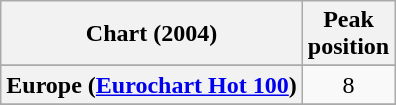<table class="wikitable sortable plainrowheaders" style="text-align:center">
<tr>
<th>Chart (2004)</th>
<th>Peak<br> position</th>
</tr>
<tr>
</tr>
<tr>
<th scope="row">Europe (<a href='#'>Eurochart Hot 100</a>)</th>
<td>8</td>
</tr>
<tr>
</tr>
<tr>
</tr>
</table>
